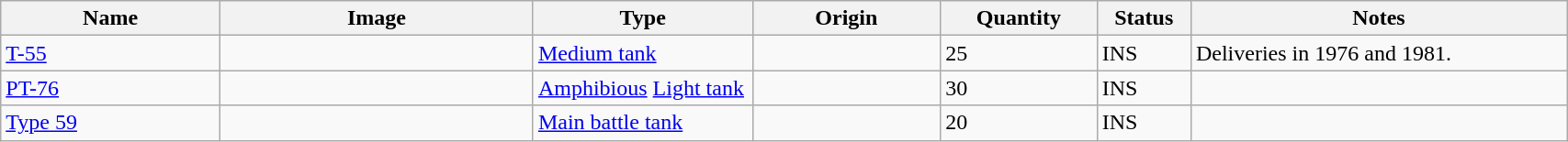<table class="wikitable" style="width:90%;">
<tr>
<th width=14%>Name</th>
<th width=20%>Image</th>
<th width=14%>Type</th>
<th width=12%>Origin</th>
<th width=10%>Quantity</th>
<th width=06%>Status</th>
<th width=24%>Notes</th>
</tr>
<tr>
<td><a href='#'>T-55</a></td>
<td></td>
<td><a href='#'>Medium tank</a></td>
<td></td>
<td>25</td>
<td>INS</td>
<td>Deliveries in 1976 and 1981.</td>
</tr>
<tr>
<td><a href='#'>PT-76</a></td>
<td></td>
<td><a href='#'>Amphibious</a> <a href='#'>Light tank</a></td>
<td></td>
<td>30</td>
<td>INS</td>
<td></td>
</tr>
<tr>
<td><a href='#'>Type 59</a></td>
<td></td>
<td><a href='#'>Main battle tank</a></td>
<td></td>
<td>20</td>
<td>INS</td>
<td></td>
</tr>
</table>
